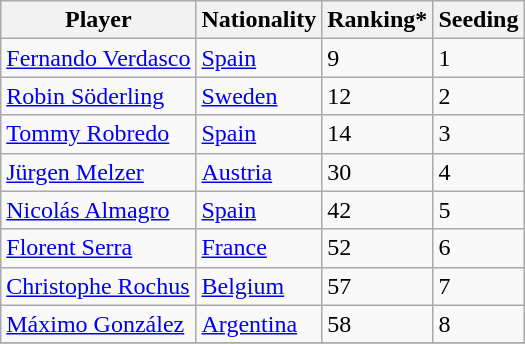<table class="wikitable" border="1">
<tr>
<th>Player</th>
<th>Nationality</th>
<th>Ranking*</th>
<th>Seeding</th>
</tr>
<tr>
<td><a href='#'>Fernando Verdasco</a></td>
<td>  <a href='#'>Spain</a></td>
<td>9</td>
<td>1</td>
</tr>
<tr>
<td><a href='#'>Robin Söderling</a></td>
<td> <a href='#'>Sweden</a></td>
<td>12</td>
<td>2</td>
</tr>
<tr>
<td><a href='#'>Tommy Robredo</a></td>
<td>  <a href='#'>Spain</a></td>
<td>14</td>
<td>3</td>
</tr>
<tr>
<td><a href='#'>Jürgen Melzer</a></td>
<td> <a href='#'>Austria</a></td>
<td>30</td>
<td>4</td>
</tr>
<tr>
<td><a href='#'>Nicolás Almagro</a></td>
<td>  <a href='#'>Spain</a></td>
<td>42</td>
<td>5</td>
</tr>
<tr>
<td><a href='#'>Florent Serra</a></td>
<td> <a href='#'>France</a></td>
<td>52</td>
<td>6</td>
</tr>
<tr>
<td><a href='#'>Christophe Rochus</a></td>
<td>  <a href='#'>Belgium</a></td>
<td>57</td>
<td>7</td>
</tr>
<tr>
<td><a href='#'>Máximo González</a></td>
<td>  <a href='#'>Argentina</a></td>
<td>58</td>
<td>8</td>
</tr>
<tr>
</tr>
</table>
